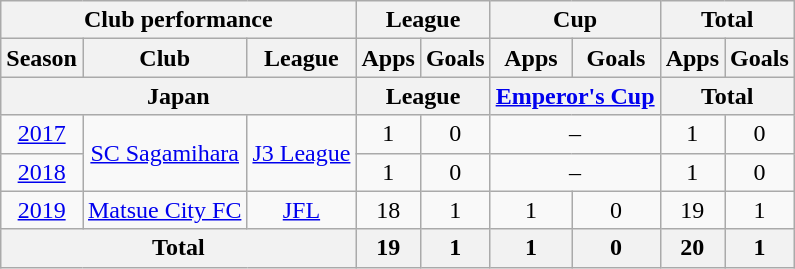<table class="wikitable" style="text-align:center;">
<tr>
<th colspan=3>Club performance</th>
<th colspan=2>League</th>
<th colspan=2>Cup</th>
<th colspan=2>Total</th>
</tr>
<tr>
<th>Season</th>
<th>Club</th>
<th>League</th>
<th>Apps</th>
<th>Goals</th>
<th>Apps</th>
<th>Goals</th>
<th>Apps</th>
<th>Goals</th>
</tr>
<tr>
<th colspan=3>Japan</th>
<th colspan=2>League</th>
<th colspan=2><a href='#'>Emperor's Cup</a></th>
<th colspan=2>Total</th>
</tr>
<tr>
<td><a href='#'>2017</a></td>
<td rowspan="2"><a href='#'>SC Sagamihara</a></td>
<td rowspan="2"><a href='#'>J3 League</a></td>
<td>1</td>
<td>0</td>
<td colspan="2">–</td>
<td>1</td>
<td>0</td>
</tr>
<tr>
<td><a href='#'>2018</a></td>
<td>1</td>
<td>0</td>
<td colspan="2">–</td>
<td>1</td>
<td>0</td>
</tr>
<tr>
<td><a href='#'>2019</a></td>
<td rowspan="1"><a href='#'>Matsue City FC</a></td>
<td rowspan="1"><a href='#'>JFL</a></td>
<td>18</td>
<td>1</td>
<td>1</td>
<td>0</td>
<td>19</td>
<td>1</td>
</tr>
<tr>
<th colspan=3>Total</th>
<th>19</th>
<th>1</th>
<th>1</th>
<th>0</th>
<th>20</th>
<th>1</th>
</tr>
</table>
